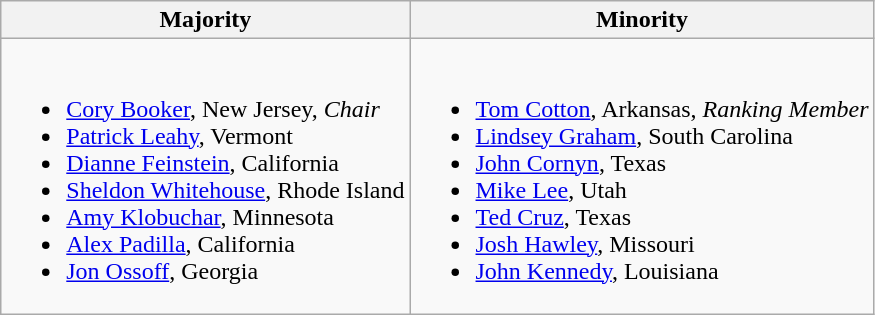<table class=wikitable>
<tr>
<th>Majority</th>
<th>Minority</th>
</tr>
<tr>
<td><br><ul><li><a href='#'>Cory Booker</a>, New Jersey, <em>Chair</em></li><li><a href='#'>Patrick Leahy</a>, Vermont</li><li><a href='#'>Dianne Feinstein</a>, California</li><li><a href='#'>Sheldon Whitehouse</a>, Rhode Island</li><li><a href='#'>Amy Klobuchar</a>, Minnesota</li><li><a href='#'>Alex Padilla</a>, California</li><li><a href='#'>Jon Ossoff</a>, Georgia</li></ul></td>
<td><br><ul><li><a href='#'>Tom Cotton</a>, Arkansas, <em>Ranking Member</em></li><li><a href='#'>Lindsey Graham</a>, South Carolina</li><li><a href='#'>John Cornyn</a>, Texas</li><li><a href='#'>Mike Lee</a>, Utah</li><li><a href='#'>Ted Cruz</a>, Texas</li><li><a href='#'>Josh Hawley</a>, Missouri</li><li><a href='#'>John Kennedy</a>, Louisiana</li></ul></td>
</tr>
</table>
